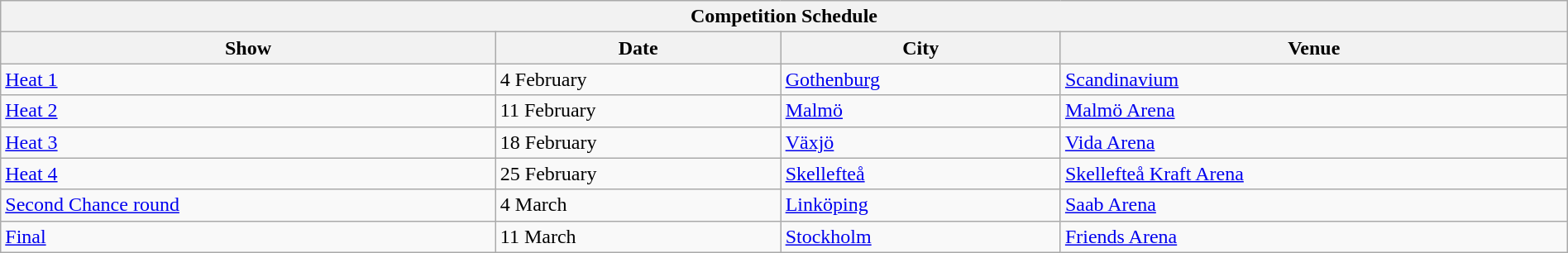<table class="wikitable" width=100% style="margin: 1em auto 1em auto">
<tr>
<th colspan="4"><strong>Competition Schedule</strong></th>
</tr>
<tr>
<th>Show</th>
<th>Date</th>
<th>City</th>
<th>Venue</th>
</tr>
<tr>
<td><a href='#'>Heat 1</a></td>
<td>4 February</td>
<td><a href='#'>Gothenburg</a></td>
<td><a href='#'>Scandinavium</a></td>
</tr>
<tr>
<td><a href='#'>Heat 2</a></td>
<td>11 February</td>
<td><a href='#'>Malmö</a></td>
<td><a href='#'>Malmö Arena</a></td>
</tr>
<tr>
<td><a href='#'>Heat 3</a></td>
<td>18 February</td>
<td><a href='#'>Växjö</a></td>
<td><a href='#'>Vida Arena</a></td>
</tr>
<tr>
<td><a href='#'>Heat 4</a></td>
<td>25 February</td>
<td><a href='#'>Skellefteå</a></td>
<td><a href='#'>Skellefteå Kraft Arena</a></td>
</tr>
<tr>
<td><a href='#'>Second Chance round</a></td>
<td>4 March</td>
<td><a href='#'>Linköping</a></td>
<td><a href='#'>Saab Arena</a></td>
</tr>
<tr>
<td><a href='#'>Final</a></td>
<td>11 March</td>
<td><a href='#'>Stockholm</a></td>
<td><a href='#'>Friends Arena</a></td>
</tr>
</table>
